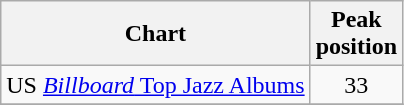<table class="wikitable">
<tr>
<th>Chart</th>
<th>Peak<br>position</th>
</tr>
<tr>
<td>US <a href='#'><em>Billboard</em> Top Jazz Albums</a></td>
<td align=center>33</td>
</tr>
<tr>
</tr>
</table>
